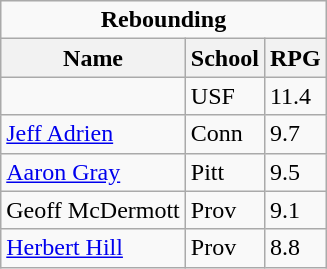<table class="wikitable">
<tr>
<td colspan=3 style="text-align:center;"><strong>Rebounding</strong></td>
</tr>
<tr>
<th>Name</th>
<th>School</th>
<th>RPG</th>
</tr>
<tr>
<td></td>
<td>USF</td>
<td>11.4</td>
</tr>
<tr>
<td><a href='#'>Jeff Adrien</a></td>
<td>Conn</td>
<td>9.7</td>
</tr>
<tr>
<td><a href='#'>Aaron Gray</a></td>
<td>Pitt</td>
<td>9.5</td>
</tr>
<tr>
<td>Geoff McDermott</td>
<td>Prov</td>
<td>9.1</td>
</tr>
<tr>
<td><a href='#'>Herbert Hill</a></td>
<td>Prov</td>
<td>8.8</td>
</tr>
</table>
